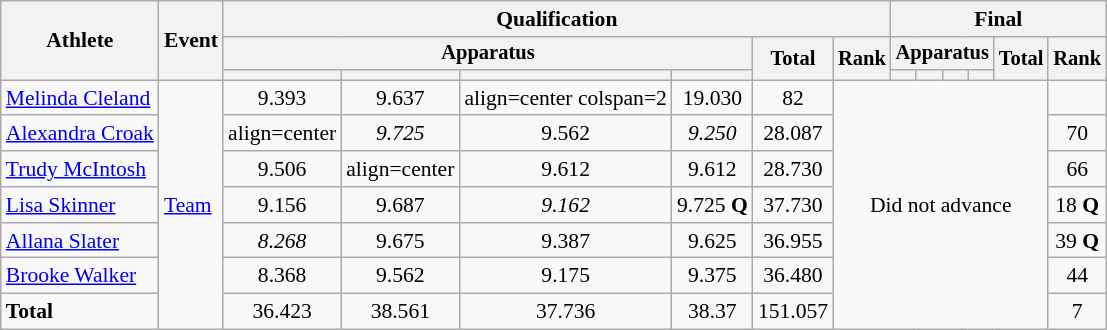<table class=wikitable style=font-size:90%;text-align:center>
<tr>
<th rowspan=3>Athlete</th>
<th rowspan=3>Event</th>
<th colspan=6>Qualification</th>
<th colspan=6>Final</th>
</tr>
<tr style=font-size:95%>
<th colspan=4>Apparatus</th>
<th rowspan=2>Total</th>
<th rowspan=2>Rank</th>
<th colspan=4>Apparatus</th>
<th rowspan=2>Total</th>
<th rowspan=2>Rank</th>
</tr>
<tr style=font-size:95%>
<th></th>
<th></th>
<th></th>
<th></th>
<th></th>
<th></th>
<th></th>
<th></th>
</tr>
<tr>
<td align=left><a href='#'>Melinda Cleland</a></td>
<td align=left rowspan=7><a href='#'>Team</a></td>
<td align=center>9.393</td>
<td align=center>9.637</td>
<td>align=center colspan=2 </td>
<td align=center>19.030</td>
<td align=center>82</td>
<td align=center colspan=6 rowspan=7>Did not advance</td>
</tr>
<tr>
<td align=left><a href='#'>Alexandra Croak</a></td>
<td>align=center </td>
<td align=center><em>9.725</em></td>
<td align=center>9.562</td>
<td align=center><em>9.250</em></td>
<td align=center>28.087</td>
<td align=center>70</td>
</tr>
<tr>
<td align=left><a href='#'>Trudy McIntosh</a></td>
<td align=center>9.506</td>
<td>align=center </td>
<td align=center>9.612</td>
<td align=center>9.612</td>
<td align=center>28.730</td>
<td align=center>66</td>
</tr>
<tr>
<td align=left><a href='#'>Lisa Skinner</a></td>
<td align=center>9.156</td>
<td align=center>9.687</td>
<td align=center><em>9.162</em></td>
<td align=center>9.725 <strong>Q</strong></td>
<td align=center>37.730</td>
<td align=center>18 <strong>Q</strong></td>
</tr>
<tr>
<td align=left><a href='#'>Allana Slater</a></td>
<td align=center><em>8.268</em></td>
<td align=center>9.675</td>
<td align=center>9.387</td>
<td align=center>9.625</td>
<td align=center>36.955</td>
<td align=center>39 <strong>Q</strong></td>
</tr>
<tr>
<td align=left><a href='#'>Brooke Walker</a></td>
<td align=center>8.368</td>
<td align=center>9.562</td>
<td align=center>9.175</td>
<td align=center>9.375</td>
<td align=center>36.480</td>
<td align=center>44</td>
</tr>
<tr>
<td align=left><strong>Total</strong></td>
<td align=center>36.423</td>
<td align=center>38.561</td>
<td align=center>37.736</td>
<td align=center>38.37</td>
<td align=center>151.057</td>
<td align=center>7</td>
</tr>
</table>
